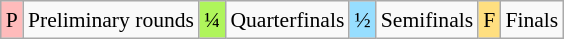<table class="wikitable" style="margin:0.5em auto; font-size:90%; line-height:1.25em;">
<tr>
<td bgcolor="#FFBBBB" align=center>P</td>
<td>Preliminary rounds</td>
<td bgcolor="#AFF55B" align=center>¼</td>
<td>Quarterfinals</td>
<td bgcolor="#97DEFF" align=center>½</td>
<td>Semifinals</td>
<td bgcolor="#FFDF80" align=center>F</td>
<td>Finals</td>
</tr>
</table>
